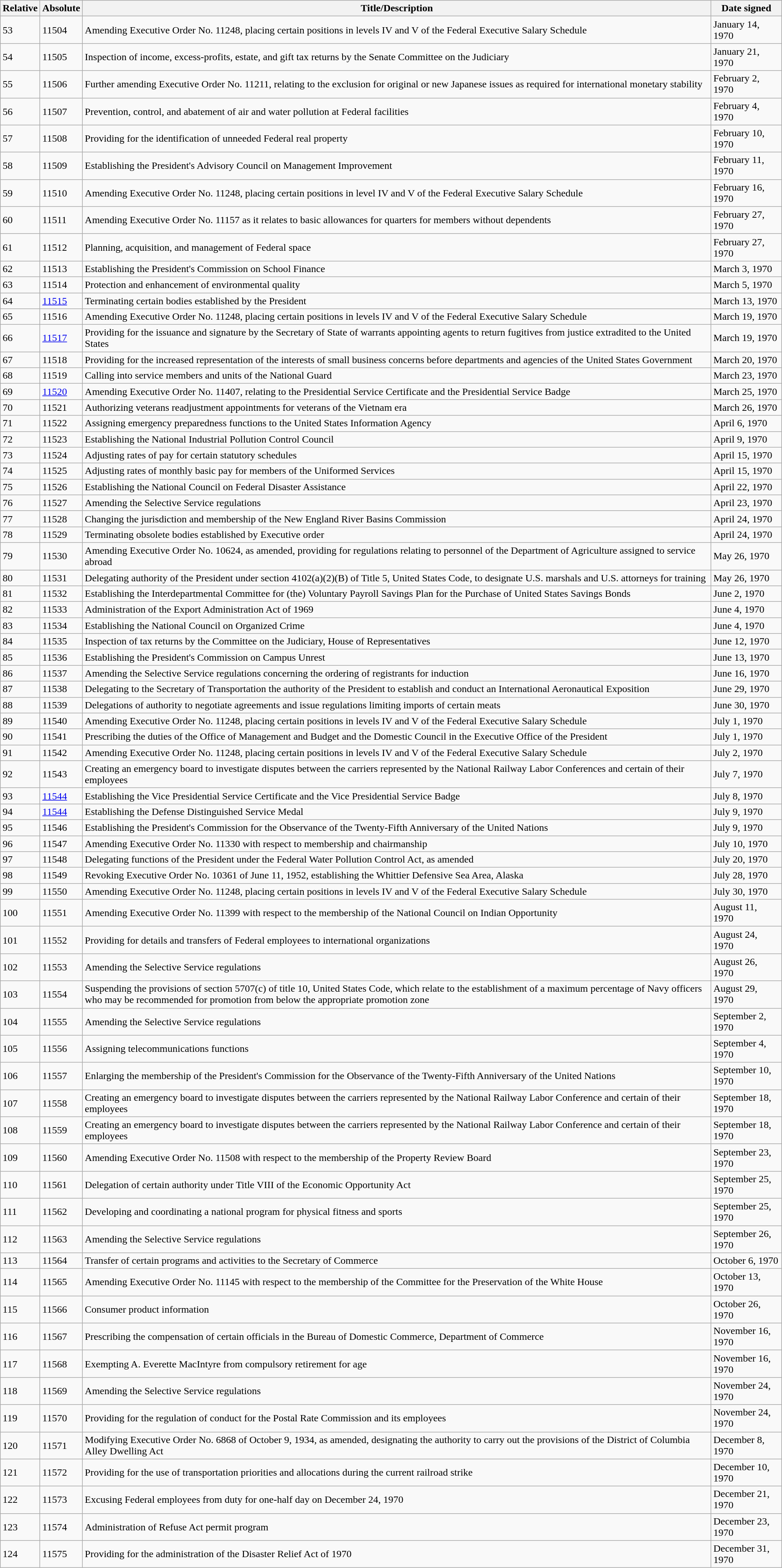<table class="wikitable">
<tr>
<th>Relative </th>
<th>Absolute </th>
<th>Title/Description</th>
<th>Date signed</th>
</tr>
<tr>
<td>53</td>
<td>11504</td>
<td>Amending Executive Order No. 11248, placing certain positions in levels IV and V of the Federal Executive Salary Schedule</td>
<td>January 14, 1970</td>
</tr>
<tr>
<td>54</td>
<td>11505</td>
<td>Inspection of income, excess-profits, estate, and gift tax returns by the Senate Committee on the Judiciary</td>
<td>January 21, 1970</td>
</tr>
<tr>
<td>55</td>
<td>11506</td>
<td>Further amending Executive Order No. 11211, relating to the exclusion for original or new Japanese issues as required for international monetary stability</td>
<td>February 2, 1970</td>
</tr>
<tr>
<td>56</td>
<td>11507</td>
<td>Prevention, control, and abatement of air and water pollution at Federal facilities</td>
<td>February 4, 1970</td>
</tr>
<tr>
<td>57</td>
<td>11508</td>
<td>Providing for the identification of unneeded Federal real property</td>
<td>February 10, 1970</td>
</tr>
<tr>
<td>58</td>
<td>11509</td>
<td>Establishing the President's Advisory Council on Management Improvement</td>
<td>February 11, 1970</td>
</tr>
<tr>
<td>59</td>
<td>11510</td>
<td>Amending Executive Order No. 11248, placing certain positions in level IV and V of the Federal Executive Salary Schedule</td>
<td>February 16, 1970</td>
</tr>
<tr>
<td>60</td>
<td>11511</td>
<td>Amending Executive Order No. 11157 as it relates to basic allowances for quarters for members without dependents</td>
<td>February 27, 1970</td>
</tr>
<tr>
<td>61</td>
<td>11512</td>
<td>Planning, acquisition, and management of Federal space</td>
<td>February 27, 1970</td>
</tr>
<tr>
<td>62</td>
<td>11513</td>
<td>Establishing the President's Commission on School Finance</td>
<td>March 3, 1970</td>
</tr>
<tr>
<td>63</td>
<td>11514</td>
<td>Protection and enhancement of environmental quality</td>
<td>March 5, 1970</td>
</tr>
<tr>
<td>64</td>
<td><a href='#'>11515</a></td>
<td>Terminating certain bodies established by the President</td>
<td>March 13, 1970</td>
</tr>
<tr>
<td>65</td>
<td>11516</td>
<td>Amending Executive Order No. 11248, placing certain positions in levels IV and V of the Federal Executive Salary Schedule</td>
<td>March 19, 1970</td>
</tr>
<tr>
<td>66</td>
<td><a href='#'>11517</a></td>
<td>Providing for the issuance and signature by the Secretary of State of warrants appointing agents to return fugitives from justice extradited to the United States</td>
<td>March 19, 1970</td>
</tr>
<tr>
<td>67</td>
<td>11518</td>
<td>Providing for the increased representation of the interests of small business concerns before departments and agencies of the United States Government</td>
<td>March 20, 1970</td>
</tr>
<tr>
<td>68</td>
<td>11519</td>
<td>Calling into service members and units of the National Guard</td>
<td>March 23, 1970</td>
</tr>
<tr>
<td>69</td>
<td><a href='#'>11520</a></td>
<td>Amending Executive Order No. 11407, relating to the Presidential Service Certificate and the Presidential Service Badge</td>
<td>March 25, 1970</td>
</tr>
<tr>
<td>70</td>
<td>11521</td>
<td>Authorizing veterans readjustment appointments for veterans of the Vietnam era</td>
<td>March 26, 1970</td>
</tr>
<tr>
<td>71</td>
<td>11522</td>
<td>Assigning emergency preparedness functions to the United States Information Agency</td>
<td>April 6, 1970</td>
</tr>
<tr>
<td>72</td>
<td>11523</td>
<td>Establishing the National Industrial Pollution Control Council</td>
<td>April 9, 1970</td>
</tr>
<tr>
<td>73</td>
<td>11524</td>
<td>Adjusting rates of pay for certain statutory schedules</td>
<td>April 15, 1970</td>
</tr>
<tr>
<td>74</td>
<td>11525</td>
<td>Adjusting rates of monthly basic pay for members of the Uniformed Services</td>
<td>April 15, 1970</td>
</tr>
<tr>
<td>75</td>
<td>11526</td>
<td>Establishing the National Council on Federal Disaster Assistance</td>
<td>April 22, 1970</td>
</tr>
<tr>
<td>76</td>
<td>11527</td>
<td>Amending the Selective Service regulations</td>
<td>April 23, 1970</td>
</tr>
<tr>
<td>77</td>
<td>11528</td>
<td>Changing the jurisdiction and membership of the New England River Basins Commission</td>
<td>April 24, 1970</td>
</tr>
<tr>
<td>78</td>
<td>11529</td>
<td>Terminating obsolete bodies established by Executive order</td>
<td>April 24, 1970</td>
</tr>
<tr>
<td>79</td>
<td>11530</td>
<td>Amending Executive Order No. 10624, as amended, providing for regulations relating to personnel of the Department of Agriculture assigned to service abroad</td>
<td>May 26, 1970</td>
</tr>
<tr>
<td>80</td>
<td>11531</td>
<td>Delegating authority of the President under section 4102(a)(2)(B) of Title 5, United States Code, to designate U.S. marshals and U.S. attorneys for training</td>
<td>May 26, 1970</td>
</tr>
<tr>
<td>81</td>
<td>11532</td>
<td>Establishing the Interdepartmental Committee for (the) Voluntary Payroll Savings Plan for the Purchase of United States Savings Bonds</td>
<td>June 2, 1970</td>
</tr>
<tr>
<td>82</td>
<td>11533</td>
<td>Administration of the Export Administration Act of 1969</td>
<td>June 4, 1970</td>
</tr>
<tr>
<td>83</td>
<td>11534</td>
<td>Establishing the National Council on Organized Crime</td>
<td>June 4, 1970</td>
</tr>
<tr>
<td>84</td>
<td>11535</td>
<td>Inspection of tax returns by the Committee on the Judiciary, House of Representatives</td>
<td>June 12, 1970</td>
</tr>
<tr>
<td>85</td>
<td>11536</td>
<td>Establishing the President's Commission on Campus Unrest</td>
<td>June 13, 1970</td>
</tr>
<tr>
<td>86</td>
<td>11537</td>
<td>Amending the Selective Service regulations concerning the ordering of registrants for induction</td>
<td>June 16, 1970</td>
</tr>
<tr>
<td>87</td>
<td>11538</td>
<td>Delegating to the Secretary of Transportation the authority of the President to establish and conduct an International Aeronautical Exposition</td>
<td>June 29, 1970</td>
</tr>
<tr>
<td>88</td>
<td>11539</td>
<td>Delegations of authority to negotiate agreements and issue regulations limiting imports of certain meats</td>
<td>June 30, 1970</td>
</tr>
<tr>
<td>89</td>
<td>11540</td>
<td>Amending Executive Order No. 11248, placing certain positions in levels IV and V of the Federal Executive Salary Schedule</td>
<td>July 1, 1970</td>
</tr>
<tr>
<td>90</td>
<td>11541</td>
<td>Prescribing the duties of the Office of Management and Budget and the Domestic Council in the Executive Office of the President</td>
<td>July 1, 1970</td>
</tr>
<tr>
<td>91</td>
<td>11542</td>
<td>Amending Executive Order No. 11248, placing certain positions in levels IV and V of the Federal Executive Salary Schedule</td>
<td>July 2, 1970</td>
</tr>
<tr>
<td>92</td>
<td>11543</td>
<td>Creating an emergency board to investigate disputes between the carriers represented by the National Railway Labor Conferences and certain of their employees</td>
<td>July 7, 1970</td>
</tr>
<tr>
<td>93</td>
<td><a href='#'>11544</a></td>
<td>Establishing the Vice Presidential Service Certificate and the Vice Presidential Service Badge</td>
<td>July 8, 1970</td>
</tr>
<tr>
<td>94</td>
<td><a href='#'>11544</a></td>
<td>Establishing the Defense Distinguished Service Medal</td>
<td>July 9, 1970</td>
</tr>
<tr>
<td>95</td>
<td>11546</td>
<td>Establishing the President's Commission for the Observance of the Twenty-Fifth Anniversary of the United Nations</td>
<td>July 9, 1970</td>
</tr>
<tr>
<td>96</td>
<td>11547</td>
<td>Amending Executive Order No. 11330 with respect to membership and chairmanship</td>
<td>July 10, 1970</td>
</tr>
<tr>
<td>97</td>
<td>11548</td>
<td>Delegating functions of the President under the Federal Water Pollution Control Act, as amended</td>
<td>July 20, 1970</td>
</tr>
<tr>
<td>98</td>
<td>11549</td>
<td>Revoking Executive Order No. 10361 of June 11, 1952, establishing the Whittier Defensive Sea Area, Alaska</td>
<td>July 28, 1970</td>
</tr>
<tr>
<td>99</td>
<td>11550</td>
<td>Amending Executive Order No. 11248, placing certain positions in levels IV and V of the Federal Executive Salary Schedule</td>
<td>July 30, 1970</td>
</tr>
<tr>
<td>100</td>
<td>11551</td>
<td>Amending Executive Order No. 11399 with respect to the membership of the National Council on Indian Opportunity</td>
<td>August 11, 1970</td>
</tr>
<tr>
<td>101</td>
<td>11552</td>
<td>Providing for details and transfers of Federal employees to international organizations</td>
<td>August 24, 1970</td>
</tr>
<tr>
<td>102</td>
<td>11553</td>
<td>Amending the Selective Service regulations</td>
<td>August 26, 1970</td>
</tr>
<tr>
<td>103</td>
<td>11554</td>
<td>Suspending the provisions of section 5707(c) of title 10, United States Code, which relate to the establishment of a maximum percentage of Navy officers who may be recommended for promotion from below the appropriate promotion zone</td>
<td>August 29, 1970</td>
</tr>
<tr>
<td>104</td>
<td>11555</td>
<td>Amending the Selective Service regulations</td>
<td>September 2, 1970</td>
</tr>
<tr>
<td>105</td>
<td>11556</td>
<td>Assigning telecommunications functions</td>
<td>September 4, 1970</td>
</tr>
<tr>
<td>106</td>
<td>11557</td>
<td>Enlarging the membership of the President's Commission for the Observance of the Twenty-Fifth Anniversary of the United Nations</td>
<td>September 10, 1970</td>
</tr>
<tr>
<td>107</td>
<td>11558</td>
<td>Creating an emergency board to investigate disputes between the carriers represented by the National Railway Labor Conference and certain of their employees</td>
<td>September 18, 1970</td>
</tr>
<tr>
<td>108</td>
<td>11559</td>
<td>Creating an emergency board to investigate disputes between the carriers represented by the National Railway Labor Conference and certain of their employees</td>
<td>September 18, 1970</td>
</tr>
<tr>
<td>109</td>
<td>11560</td>
<td>Amending Executive Order No. 11508 with respect to the membership of the Property Review Board</td>
<td>September 23, 1970</td>
</tr>
<tr>
<td>110</td>
<td>11561</td>
<td>Delegation of certain authority under Title VIII of the Economic Opportunity Act</td>
<td>September 25, 1970</td>
</tr>
<tr>
<td>111</td>
<td>11562</td>
<td>Developing and coordinating a national program for physical fitness and sports</td>
<td>September 25, 1970</td>
</tr>
<tr>
<td>112</td>
<td>11563</td>
<td>Amending the Selective Service regulations</td>
<td>September 26, 1970</td>
</tr>
<tr>
<td>113</td>
<td>11564</td>
<td>Transfer of certain programs and activities to the Secretary of Commerce</td>
<td>October 6, 1970</td>
</tr>
<tr>
<td>114</td>
<td>11565</td>
<td>Amending Executive Order No. 11145 with respect to the membership of the Committee for the Preservation of the White House</td>
<td>October 13, 1970</td>
</tr>
<tr>
<td>115</td>
<td>11566</td>
<td>Consumer product information</td>
<td>October 26, 1970</td>
</tr>
<tr>
<td>116</td>
<td>11567</td>
<td>Prescribing the compensation of certain officials in the Bureau of Domestic Commerce, Department of Commerce</td>
<td>November 16, 1970</td>
</tr>
<tr>
<td>117</td>
<td>11568</td>
<td>Exempting A. Everette MacIntyre from compulsory retirement for age</td>
<td>November 16, 1970</td>
</tr>
<tr>
<td>118</td>
<td>11569</td>
<td>Amending the Selective Service regulations</td>
<td>November 24, 1970</td>
</tr>
<tr>
<td>119</td>
<td>11570</td>
<td>Providing for the regulation of conduct for the Postal Rate Commission and its employees</td>
<td>November 24, 1970</td>
</tr>
<tr>
<td>120</td>
<td>11571</td>
<td>Modifying Executive Order No. 6868 of October 9, 1934, as amended, designating the authority to carry out the provisions of the District of Columbia Alley Dwelling Act</td>
<td>December 8, 1970</td>
</tr>
<tr>
<td>121</td>
<td>11572</td>
<td>Providing for the use of transportation priorities and allocations during the current railroad strike</td>
<td>December 10, 1970</td>
</tr>
<tr>
<td>122</td>
<td>11573</td>
<td>Excusing Federal employees from duty for one-half day on December 24, 1970</td>
<td>December 21, 1970</td>
</tr>
<tr>
<td>123</td>
<td>11574</td>
<td>Administration of Refuse Act permit program</td>
<td>December 23, 1970</td>
</tr>
<tr>
<td>124</td>
<td>11575</td>
<td>Providing for the administration of the Disaster Relief Act of 1970</td>
<td>December 31, 1970</td>
</tr>
</table>
